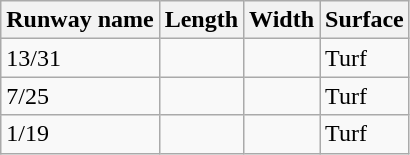<table class="wikitable">
<tr>
<th>Runway name</th>
<th>Length</th>
<th>Width</th>
<th>Surface</th>
</tr>
<tr>
<td>13/31</td>
<td></td>
<td></td>
<td>Turf</td>
</tr>
<tr>
<td>7/25</td>
<td></td>
<td></td>
<td>Turf</td>
</tr>
<tr>
<td>1/19</td>
<td></td>
<td></td>
<td>Turf</td>
</tr>
</table>
